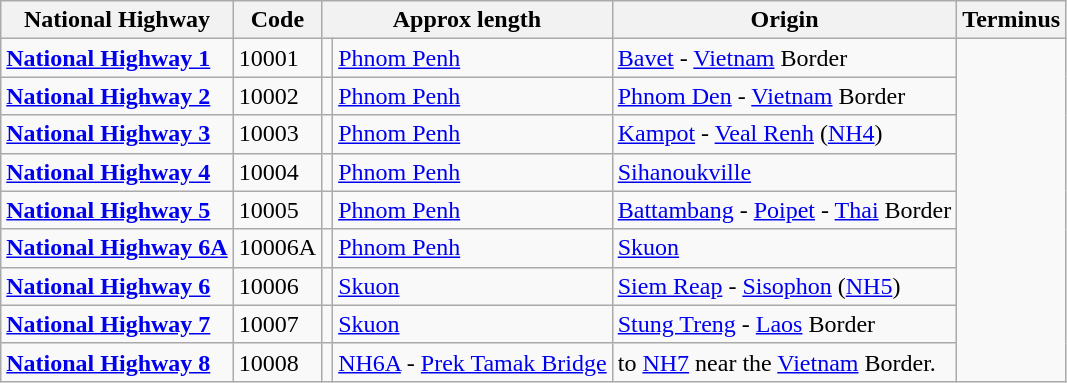<table class="wikitable">
<tr>
<th>National Highway</th>
<th>Code</th>
<th colspan="2">Approx length</th>
<th>Origin</th>
<th>Terminus</th>
</tr>
<tr>
<td><strong><a href='#'>National Highway 1</a></strong></td>
<td>10001</td>
<td></td>
<td><a href='#'>Phnom Penh</a></td>
<td><a href='#'>Bavet</a> - <a href='#'>Vietnam</a> Border</td>
</tr>
<tr>
<td><strong><a href='#'>National Highway 2</a></strong></td>
<td>10002</td>
<td></td>
<td><a href='#'>Phnom Penh</a></td>
<td><a href='#'>Phnom Den</a> - <a href='#'>Vietnam</a> Border</td>
</tr>
<tr>
<td><strong><a href='#'>National Highway 3</a></strong></td>
<td>10003</td>
<td></td>
<td><a href='#'>Phnom Penh</a></td>
<td><a href='#'>Kampot</a> - <a href='#'>Veal Renh</a> (<a href='#'>NH4</a>)</td>
</tr>
<tr>
<td><strong><a href='#'>National Highway 4</a></strong></td>
<td>10004</td>
<td></td>
<td><a href='#'>Phnom Penh</a></td>
<td><a href='#'>Sihanoukville</a></td>
</tr>
<tr>
<td><strong><a href='#'>National Highway 5</a></strong></td>
<td>10005</td>
<td></td>
<td><a href='#'>Phnom Penh</a></td>
<td><a href='#'>Battambang</a> - <a href='#'>Poipet</a> - <a href='#'>Thai</a> Border</td>
</tr>
<tr>
<td><strong><a href='#'>National Highway 6A</a></strong></td>
<td>10006A</td>
<td></td>
<td><a href='#'>Phnom Penh</a></td>
<td><a href='#'>Skuon</a></td>
</tr>
<tr>
<td><strong><a href='#'>National Highway 6</a></strong></td>
<td>10006</td>
<td></td>
<td><a href='#'>Skuon</a></td>
<td><a href='#'>Siem Reap</a> - <a href='#'>Sisophon</a> (<a href='#'>NH5</a>)</td>
</tr>
<tr>
<td><strong><a href='#'>National Highway 7</a></strong></td>
<td>10007</td>
<td></td>
<td><a href='#'>Skuon</a></td>
<td><a href='#'>Stung Treng</a> - <a href='#'>Laos</a> Border</td>
</tr>
<tr>
<td><strong><a href='#'>National Highway 8</a></strong></td>
<td>10008</td>
<td></td>
<td><a href='#'>NH6A</a> - <a href='#'>Prek Tamak Bridge</a></td>
<td>to <a href='#'>NH7</a> near the <a href='#'>Vietnam</a> Border.</td>
</tr>
</table>
